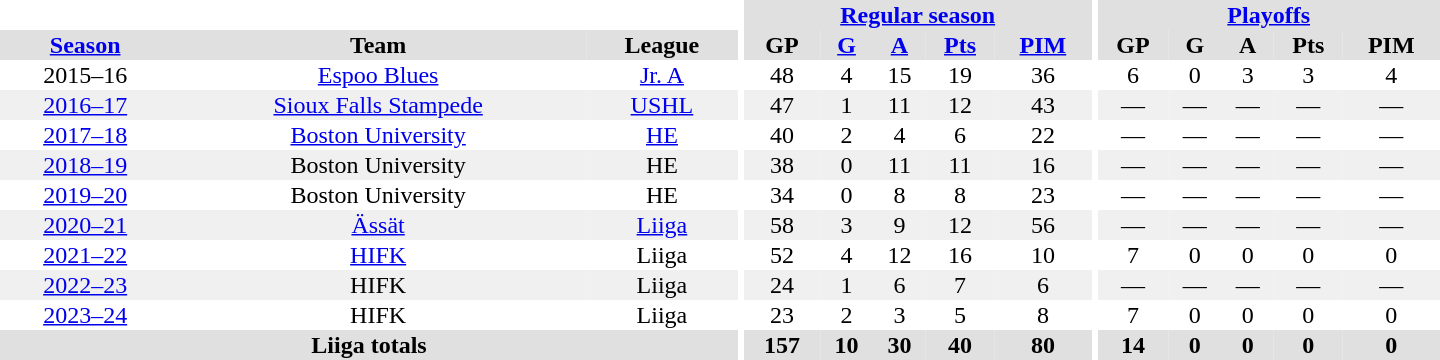<table border="0" cellpadding="1" cellspacing="0" style="text-align:center; width:60em">
<tr bgcolor="#e0e0e0">
<th colspan="3" bgcolor="#ffffff"></th>
<th rowspan="101" bgcolor="#ffffff"></th>
<th colspan="5"><a href='#'>Regular season</a></th>
<th rowspan="101" bgcolor="#ffffff"></th>
<th colspan="5"><a href='#'>Playoffs</a></th>
</tr>
<tr bgcolor="#e0e0e0">
<th><a href='#'>Season</a></th>
<th>Team</th>
<th>League</th>
<th>GP</th>
<th><a href='#'>G</a></th>
<th><a href='#'>A</a></th>
<th><a href='#'>Pts</a></th>
<th><a href='#'>PIM</a></th>
<th>GP</th>
<th>G</th>
<th>A</th>
<th>Pts</th>
<th>PIM</th>
</tr>
<tr>
<td>2015–16</td>
<td><a href='#'>Espoo Blues</a></td>
<td><a href='#'>Jr. A</a></td>
<td>48</td>
<td>4</td>
<td>15</td>
<td>19</td>
<td>36</td>
<td>6</td>
<td>0</td>
<td>3</td>
<td>3</td>
<td>4</td>
</tr>
<tr bgcolor="#f0f0f0">
<td><a href='#'>2016–17</a></td>
<td><a href='#'>Sioux Falls Stampede</a></td>
<td><a href='#'>USHL</a></td>
<td>47</td>
<td>1</td>
<td>11</td>
<td>12</td>
<td>43</td>
<td>—</td>
<td>—</td>
<td>—</td>
<td>—</td>
<td>—</td>
</tr>
<tr>
<td><a href='#'>2017–18</a></td>
<td><a href='#'>Boston University</a></td>
<td><a href='#'>HE</a></td>
<td>40</td>
<td>2</td>
<td>4</td>
<td>6</td>
<td>22</td>
<td>—</td>
<td>—</td>
<td>—</td>
<td>—</td>
<td>—</td>
</tr>
<tr bgcolor="#f0f0f0">
<td><a href='#'>2018–19</a></td>
<td>Boston University</td>
<td>HE</td>
<td>38</td>
<td>0</td>
<td>11</td>
<td>11</td>
<td>16</td>
<td>—</td>
<td>—</td>
<td>—</td>
<td>—</td>
<td>—</td>
</tr>
<tr>
<td><a href='#'>2019–20</a></td>
<td>Boston University</td>
<td>HE</td>
<td>34</td>
<td>0</td>
<td>8</td>
<td>8</td>
<td>23</td>
<td>—</td>
<td>—</td>
<td>—</td>
<td>—</td>
<td>—</td>
</tr>
<tr bgcolor="#f0f0f0">
<td><a href='#'>2020–21</a></td>
<td><a href='#'>Ässät</a></td>
<td><a href='#'>Liiga</a></td>
<td>58</td>
<td>3</td>
<td>9</td>
<td>12</td>
<td>56</td>
<td>—</td>
<td>—</td>
<td>—</td>
<td>—</td>
<td>—</td>
</tr>
<tr>
<td><a href='#'>2021–22</a></td>
<td><a href='#'>HIFK</a></td>
<td>Liiga</td>
<td>52</td>
<td>4</td>
<td>12</td>
<td>16</td>
<td>10</td>
<td>7</td>
<td>0</td>
<td>0</td>
<td>0</td>
<td>0</td>
</tr>
<tr bgcolor="#f0f0f0">
<td><a href='#'>2022–23</a></td>
<td>HIFK</td>
<td>Liiga</td>
<td>24</td>
<td>1</td>
<td>6</td>
<td>7</td>
<td>6</td>
<td>—</td>
<td>—</td>
<td>—</td>
<td>—</td>
<td>—</td>
</tr>
<tr>
<td><a href='#'>2023–24</a></td>
<td>HIFK</td>
<td>Liiga</td>
<td>23</td>
<td>2</td>
<td>3</td>
<td>5</td>
<td>8</td>
<td>7</td>
<td>0</td>
<td>0</td>
<td>0</td>
<td>0</td>
</tr>
<tr bgcolor="#e0e0e0">
<th colspan="3">Liiga totals</th>
<th>157</th>
<th>10</th>
<th>30</th>
<th>40</th>
<th>80</th>
<th>14</th>
<th>0</th>
<th>0</th>
<th>0</th>
<th>0</th>
</tr>
</table>
